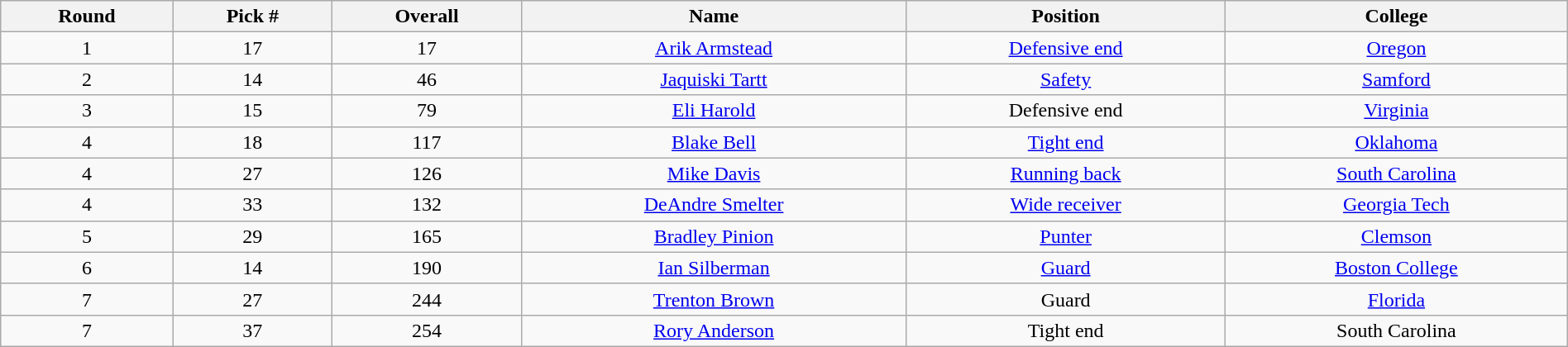<table class="wikitable sortable sortable" style="width: 100%; text-align:center">
<tr>
<th>Round</th>
<th>Pick #</th>
<th>Overall</th>
<th>Name</th>
<th>Position</th>
<th>College</th>
</tr>
<tr>
<td>1</td>
<td>17</td>
<td>17</td>
<td><a href='#'>Arik Armstead</a></td>
<td><a href='#'>Defensive end</a></td>
<td><a href='#'>Oregon</a></td>
</tr>
<tr>
<td>2</td>
<td>14</td>
<td>46</td>
<td><a href='#'>Jaquiski Tartt</a></td>
<td><a href='#'>Safety</a></td>
<td><a href='#'>Samford</a></td>
</tr>
<tr>
<td>3</td>
<td>15</td>
<td>79</td>
<td><a href='#'>Eli Harold</a></td>
<td>Defensive end</td>
<td><a href='#'>Virginia</a></td>
</tr>
<tr>
<td>4</td>
<td>18</td>
<td>117</td>
<td><a href='#'>Blake Bell</a></td>
<td><a href='#'>Tight end</a></td>
<td><a href='#'>Oklahoma</a></td>
</tr>
<tr>
<td>4</td>
<td>27</td>
<td>126</td>
<td><a href='#'>Mike Davis</a></td>
<td><a href='#'>Running back</a></td>
<td><a href='#'>South Carolina</a></td>
</tr>
<tr>
<td>4</td>
<td>33</td>
<td>132</td>
<td><a href='#'>DeAndre Smelter</a></td>
<td><a href='#'>Wide receiver</a></td>
<td><a href='#'>Georgia Tech</a></td>
</tr>
<tr>
<td>5</td>
<td>29</td>
<td>165</td>
<td><a href='#'>Bradley Pinion</a></td>
<td><a href='#'>Punter</a></td>
<td><a href='#'>Clemson</a></td>
</tr>
<tr>
<td>6</td>
<td>14</td>
<td>190</td>
<td><a href='#'>Ian Silberman</a></td>
<td><a href='#'>Guard</a></td>
<td><a href='#'>Boston College</a></td>
</tr>
<tr>
<td>7</td>
<td>27</td>
<td>244</td>
<td><a href='#'>Trenton Brown</a></td>
<td>Guard</td>
<td><a href='#'>Florida</a></td>
</tr>
<tr>
<td>7</td>
<td>37</td>
<td>254</td>
<td><a href='#'>Rory Anderson</a></td>
<td>Tight end</td>
<td>South Carolina</td>
</tr>
</table>
